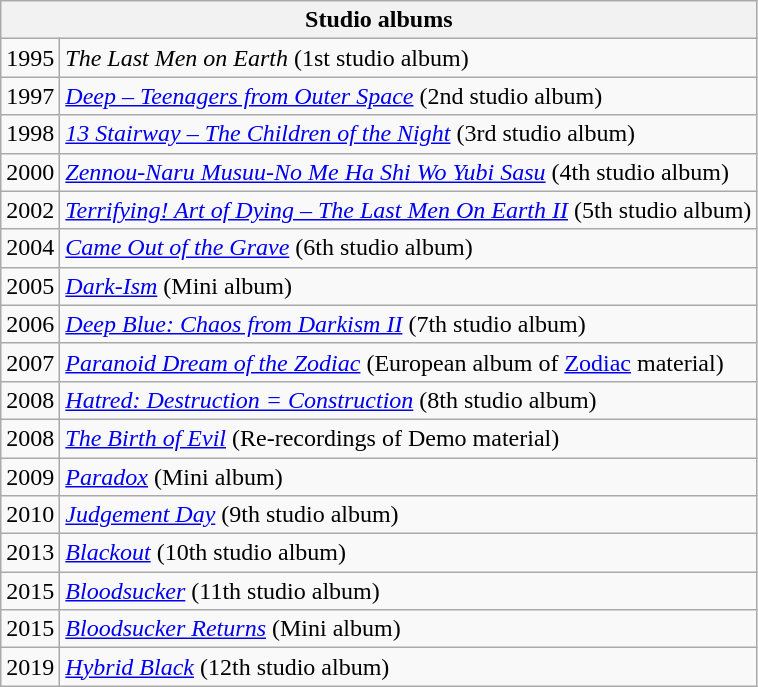<table class="wikitable">
<tr>
<th colspan=2>Studio albums</th>
</tr>
<tr>
<td>1995</td>
<td><em>The Last Men on Earth</em> (1st studio album)</td>
</tr>
<tr>
<td>1997</td>
<td><em><a href='#'>Deep – Teenagers from Outer Space</a></em> (2nd studio album)</td>
</tr>
<tr>
<td>1998</td>
<td><em><a href='#'>13 Stairway – The Children of the Night</a></em> (3rd studio album)</td>
</tr>
<tr>
<td>2000</td>
<td><em><a href='#'>Zennou-Naru Musuu-No Me Ha Shi Wo Yubi Sasu</a></em> (4th studio album)</td>
</tr>
<tr>
<td>2002</td>
<td><em><a href='#'>Terrifying! Art of Dying – The Last Men On Earth II</a></em> (5th studio album)</td>
</tr>
<tr>
<td>2004</td>
<td><em><a href='#'>Came Out of the Grave</a></em> (6th studio album)</td>
</tr>
<tr>
<td>2005</td>
<td><em><a href='#'>Dark-Ism</a></em> (Mini album)</td>
</tr>
<tr>
<td>2006</td>
<td><em><a href='#'>Deep Blue: Chaos from Darkism II</a></em> (7th studio album)</td>
</tr>
<tr>
<td>2007</td>
<td><em><a href='#'>Paranoid Dream of the Zodiac</a></em> (European album of <a href='#'>Zodiac</a> material)</td>
</tr>
<tr>
<td>2008</td>
<td><em><a href='#'>Hatred: Destruction = Construction</a></em> (8th studio album)</td>
</tr>
<tr>
<td>2008</td>
<td><em><a href='#'>The Birth of Evil</a></em> (Re-recordings of Demo material)</td>
</tr>
<tr>
<td>2009</td>
<td><em><a href='#'>Paradox</a></em> (Mini album)</td>
</tr>
<tr>
<td>2010</td>
<td><em><a href='#'>Judgement Day</a></em> (9th studio album)</td>
</tr>
<tr>
<td>2013</td>
<td><em><a href='#'>Blackout</a></em> (10th studio album)</td>
</tr>
<tr>
<td>2015</td>
<td><em><a href='#'>Bloodsucker</a></em> (11th studio album)</td>
</tr>
<tr>
<td>2015</td>
<td><em><a href='#'>Bloodsucker Returns</a></em> (Mini album)</td>
</tr>
<tr>
<td>2019</td>
<td><em><a href='#'>Hybrid Black</a></em> (12th studio album)</td>
</tr>
</table>
